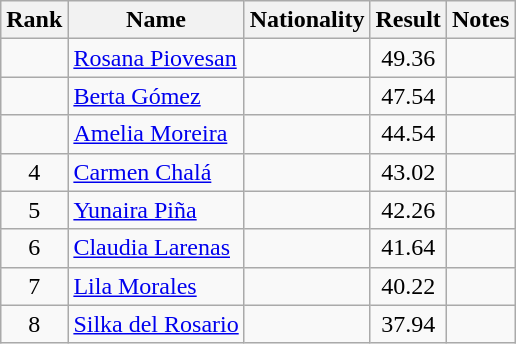<table class="wikitable sortable" style="text-align:center">
<tr>
<th>Rank</th>
<th>Name</th>
<th>Nationality</th>
<th>Result</th>
<th>Notes</th>
</tr>
<tr>
<td></td>
<td align=left><a href='#'>Rosana Piovesan</a></td>
<td align=left></td>
<td>49.36</td>
<td></td>
</tr>
<tr>
<td></td>
<td align=left><a href='#'>Berta Gómez</a></td>
<td align=left></td>
<td>47.54</td>
<td></td>
</tr>
<tr>
<td></td>
<td align=left><a href='#'>Amelia Moreira</a></td>
<td align=left></td>
<td>44.54</td>
<td></td>
</tr>
<tr>
<td>4</td>
<td align=left><a href='#'>Carmen Chalá</a></td>
<td align=left></td>
<td>43.02</td>
<td></td>
</tr>
<tr>
<td>5</td>
<td align=left><a href='#'>Yunaira Piña</a></td>
<td align=left></td>
<td>42.26</td>
<td></td>
</tr>
<tr>
<td>6</td>
<td align=left><a href='#'>Claudia Larenas</a></td>
<td align=left></td>
<td>41.64</td>
<td></td>
</tr>
<tr>
<td>7</td>
<td align=left><a href='#'>Lila Morales</a></td>
<td align=left></td>
<td>40.22</td>
<td></td>
</tr>
<tr>
<td>8</td>
<td align=left><a href='#'>Silka del Rosario</a></td>
<td align=left></td>
<td>37.94</td>
<td></td>
</tr>
</table>
